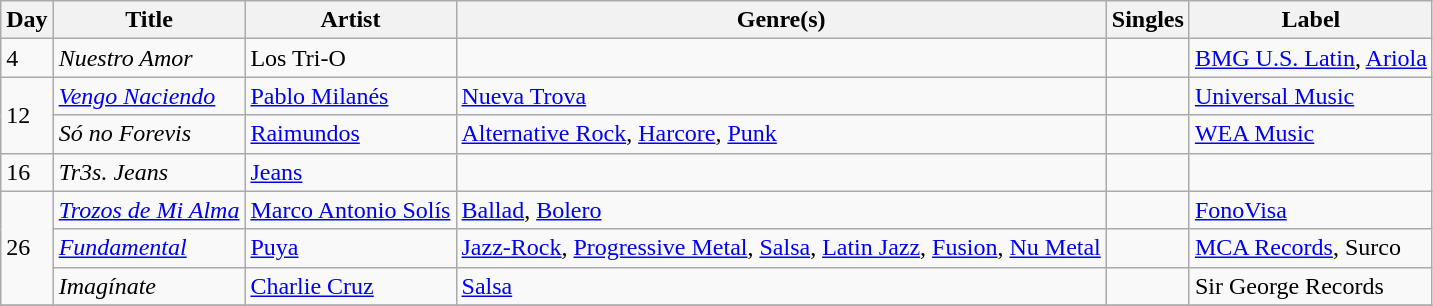<table class="wikitable sortable" style="text-align: left;">
<tr>
<th>Day</th>
<th>Title</th>
<th>Artist</th>
<th>Genre(s)</th>
<th>Singles</th>
<th>Label</th>
</tr>
<tr>
<td>4</td>
<td><em>Nuestro Amor</em></td>
<td>Los Tri-O</td>
<td></td>
<td></td>
<td><a href='#'>BMG U.S. Latin</a>, <a href='#'>Ariola</a></td>
</tr>
<tr>
<td rowspan="2">12</td>
<td><em><a href='#'>Vengo Naciendo</a></em></td>
<td><a href='#'>Pablo Milanés</a></td>
<td><a href='#'>Nueva Trova</a></td>
<td></td>
<td><a href='#'>Universal Music</a></td>
</tr>
<tr>
<td><em>Só no Forevis</em></td>
<td><a href='#'>Raimundos</a></td>
<td><a href='#'>Alternative Rock</a>, <a href='#'>Harcore</a>, <a href='#'>Punk</a></td>
<td></td>
<td><a href='#'>WEA Music</a></td>
</tr>
<tr>
<td>16</td>
<td><em>Tr3s. Jeans</em></td>
<td><a href='#'>Jeans</a></td>
<td></td>
<td></td>
<td></td>
</tr>
<tr>
<td rowspan="3">26</td>
<td><em><a href='#'>Trozos de Mi Alma</a></em></td>
<td><a href='#'>Marco Antonio Solís</a></td>
<td><a href='#'>Ballad</a>, <a href='#'>Bolero</a></td>
<td></td>
<td><a href='#'>FonoVisa</a></td>
</tr>
<tr>
<td><em><a href='#'>Fundamental</a></em></td>
<td><a href='#'>Puya</a></td>
<td><a href='#'>Jazz-Rock</a>, <a href='#'>Progressive Metal</a>, <a href='#'>Salsa</a>, <a href='#'>Latin Jazz</a>, <a href='#'>Fusion</a>, <a href='#'>Nu Metal</a></td>
<td></td>
<td><a href='#'>MCA Records</a>, Surco</td>
</tr>
<tr>
<td><em>Imagínate</em></td>
<td><a href='#'>Charlie Cruz</a></td>
<td><a href='#'>Salsa</a></td>
<td></td>
<td>Sir George Records</td>
</tr>
<tr>
</tr>
</table>
